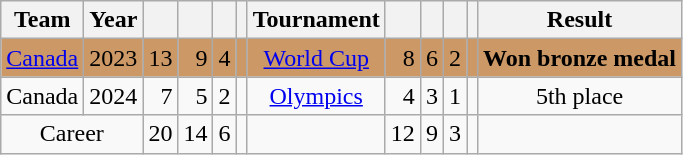<table class="wikitable sortable collapsible" style="text-align:right;">
<tr>
<th>Team</th>
<th>Year</th>
<th data-sort-type="number"></th>
<th data-sort-type="number"></th>
<th data-sort-type="number"></th>
<th data-sort-type="number"></th>
<th>Tournament</th>
<th data-sort-type="number"></th>
<th data-sort-type="number"></th>
<th data-sort-type="number"></th>
<th data-sort-type="number"></th>
<th>Result</th>
</tr>
<tr style="background:#cc9966;">
<td style="text-align:left;"><a href='#'>Canada</a></td>
<td style="text-align:left;">2023</td>
<td>13</td>
<td>9</td>
<td>4</td>
<td></td>
<td style="text-align:center;"><a href='#'>World Cup</a></td>
<td>8</td>
<td>6</td>
<td>2</td>
<td></td>
<td data-sort-value="1" style="text-align:center;"><strong>Won bronze medal</strong></td>
</tr>
<tr>
<td style="text-align:left;">Canada</td>
<td style="text-align:left;">2024</td>
<td>7</td>
<td>5</td>
<td>2</td>
<td></td>
<td style="text-align:center;"><a href='#'>Olympics</a></td>
<td>4</td>
<td>3</td>
<td>1</td>
<td></td>
<td data-sort-value="1" style="text-align:center;">5th place</td>
</tr>
<tr class="sortbottom">
<td style="text-align:center;" colspan="2">Career</td>
<td>20</td>
<td>14</td>
<td>6</td>
<td></td>
<td> </td>
<td>12</td>
<td>9</td>
<td>3</td>
<td></td>
<td> </td>
</tr>
</table>
